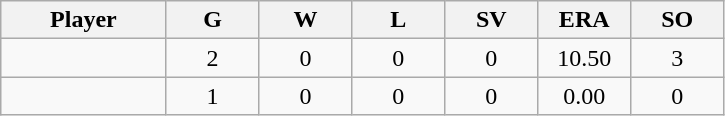<table class="wikitable sortable">
<tr>
<th bgcolor="#DDDDFF" width="16%">Player</th>
<th bgcolor="#DDDDFF" width="9%">G</th>
<th bgcolor="#DDDDFF" width="9%">W</th>
<th bgcolor="#DDDDFF" width="9%">L</th>
<th bgcolor="#DDDDFF" width="9%">SV</th>
<th bgcolor="#DDDDFF" width="9%">ERA</th>
<th bgcolor="#DDDDFF" width="9%">SO</th>
</tr>
<tr align="center">
<td></td>
<td>2</td>
<td>0</td>
<td>0</td>
<td>0</td>
<td>10.50</td>
<td>3</td>
</tr>
<tr align="center">
<td></td>
<td>1</td>
<td>0</td>
<td>0</td>
<td>0</td>
<td>0.00</td>
<td>0</td>
</tr>
</table>
